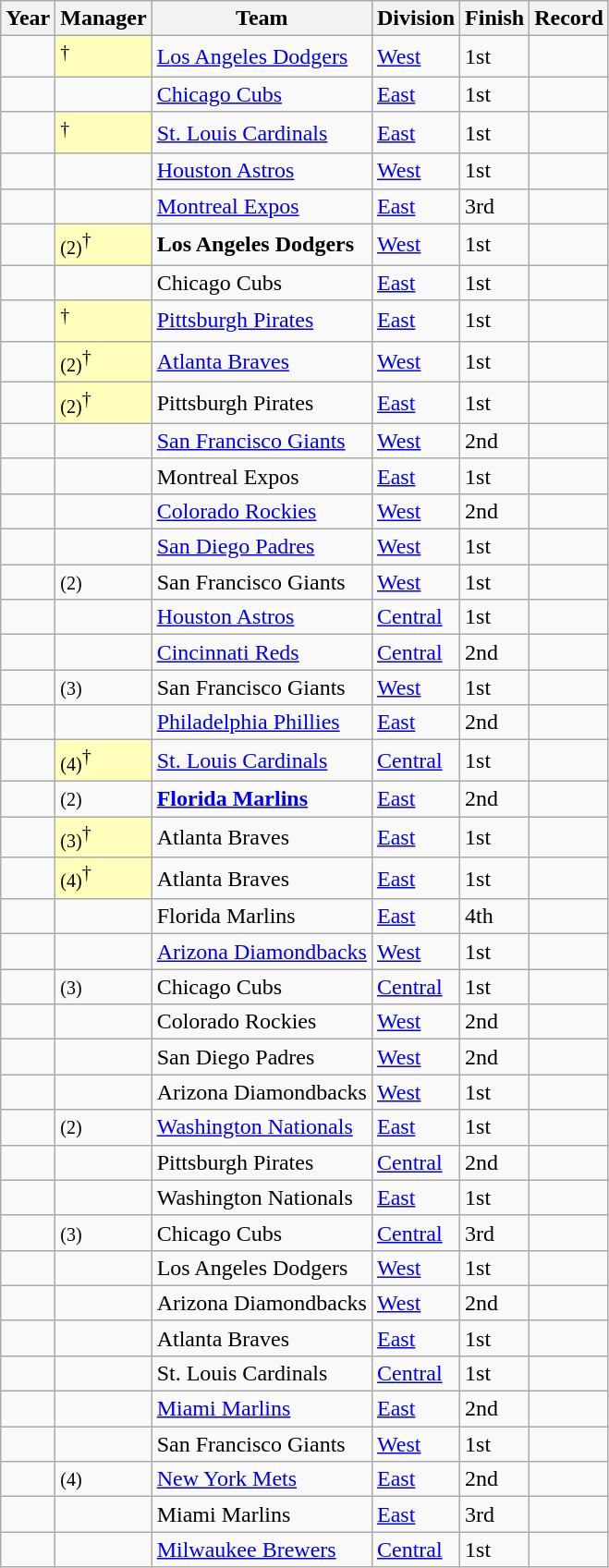<table class="wikitable sortable">
<tr>
<th>Year</th>
<th>Manager</th>
<th>Team</th>
<th>Division</th>
<th>Finish</th>
<th>Record</th>
</tr>
<tr>
<td></td>
<td bgcolor="#ffffbb"> <sup>†</sup></td>
<td><a href='#'>Los Angeles Dodgers</a></td>
<td><a href='#'>West</a></td>
<td>1st</td>
<td></td>
</tr>
<tr>
<td></td>
<td></td>
<td><a href='#'>Chicago Cubs</a></td>
<td><a href='#'>East</a></td>
<td>1st</td>
<td></td>
</tr>
<tr>
<td></td>
<td bgcolor="#ffffbb"><sup>†</sup></td>
<td><a href='#'>St. Louis Cardinals</a></td>
<td><a href='#'>East</a></td>
<td>1st</td>
<td></td>
</tr>
<tr>
<td></td>
<td></td>
<td><a href='#'>Houston Astros</a></td>
<td><a href='#'>West</a></td>
<td>1st</td>
<td></td>
</tr>
<tr>
<td></td>
<td></td>
<td><a href='#'>Montreal Expos</a></td>
<td><a href='#'>East</a></td>
<td>3rd</td>
<td></td>
</tr>
<tr>
<td></td>
<td bgcolor="#ffffbb"> <small>(2)</small><sup>†</sup></td>
<td><strong>Los Angeles Dodgers</strong></td>
<td><a href='#'>West</a></td>
<td>1st</td>
<td></td>
</tr>
<tr>
<td></td>
<td></td>
<td>Chicago Cubs</td>
<td><a href='#'>East</a></td>
<td>1st</td>
<td></td>
</tr>
<tr>
<td></td>
<td bgcolor="ffffbb"><sup>†</sup></td>
<td><a href='#'>Pittsburgh Pirates</a></td>
<td><a href='#'>East</a></td>
<td>1st</td>
<td></td>
</tr>
<tr>
<td></td>
<td bgcolor="#ffffbb"> <small>(2)</small><sup>†</sup></td>
<td><a href='#'>Atlanta Braves</a></td>
<td><a href='#'>West</a></td>
<td>1st</td>
<td></td>
</tr>
<tr>
<td></td>
<td bgcolor="#ffffbb"> <small>(2)</small><sup>†</sup></td>
<td>Pittsburgh Pirates</td>
<td><a href='#'>East</a></td>
<td>1st</td>
<td></td>
</tr>
<tr>
<td></td>
<td></td>
<td><a href='#'>San Francisco Giants</a></td>
<td><a href='#'>West</a></td>
<td>2nd</td>
<td></td>
</tr>
<tr>
<td></td>
<td></td>
<td>Montreal Expos</td>
<td><a href='#'>East</a></td>
<td>1st</td>
<td></td>
</tr>
<tr>
<td></td>
<td></td>
<td><a href='#'>Colorado Rockies</a></td>
<td><a href='#'>West</a></td>
<td>2nd</td>
<td></td>
</tr>
<tr>
<td></td>
<td></td>
<td><a href='#'>San Diego Padres</a></td>
<td><a href='#'>West</a></td>
<td>1st</td>
<td></td>
</tr>
<tr>
<td></td>
<td> <small>(2)</small></td>
<td>San Francisco Giants</td>
<td><a href='#'>West</a></td>
<td>1st</td>
<td></td>
</tr>
<tr>
<td></td>
<td></td>
<td><a href='#'>Houston Astros</a></td>
<td><a href='#'>Central</a></td>
<td>1st</td>
<td></td>
</tr>
<tr>
<td></td>
<td></td>
<td><a href='#'>Cincinnati Reds</a></td>
<td><a href='#'>Central</a></td>
<td>2nd</td>
<td></td>
</tr>
<tr>
<td></td>
<td> <small>(3)</small></td>
<td>San Francisco Giants</td>
<td><a href='#'>West</a></td>
<td>1st</td>
<td></td>
</tr>
<tr>
<td></td>
<td></td>
<td><a href='#'>Philadelphia Phillies</a></td>
<td><a href='#'>East</a></td>
<td>2nd</td>
<td></td>
</tr>
<tr>
<td></td>
<td bgcolor="#ffffbb"> <small>(4)</small><sup>†</sup></td>
<td><a href='#'>St. Louis Cardinals</a></td>
<td><a href='#'>Central</a></td>
<td>1st</td>
<td></td>
</tr>
<tr>
<td></td>
<td> <small>(2)</small></td>
<td><strong><a href='#'>Florida Marlins</a></strong></td>
<td><a href='#'>East</a></td>
<td>2nd</td>
<td></td>
</tr>
<tr>
<td></td>
<td bgcolor="#ffffbb"> <small>(3)</small><sup>†</sup></td>
<td>Atlanta Braves</td>
<td><a href='#'>East</a></td>
<td>1st</td>
<td></td>
</tr>
<tr>
<td></td>
<td bgcolor="#ffffbb"> <small>(4)</small><sup>†</sup></td>
<td>Atlanta Braves</td>
<td><a href='#'>East</a></td>
<td>1st</td>
<td></td>
</tr>
<tr>
<td></td>
<td></td>
<td>Florida Marlins</td>
<td><a href='#'>East</a></td>
<td>4th</td>
<td></td>
</tr>
<tr>
<td></td>
<td></td>
<td><a href='#'>Arizona Diamondbacks</a></td>
<td><a href='#'>West</a></td>
<td>1st</td>
<td></td>
</tr>
<tr>
<td></td>
<td> <small>(3)</small></td>
<td>Chicago Cubs</td>
<td><a href='#'>Central</a></td>
<td>1st</td>
<td></td>
</tr>
<tr>
<td></td>
<td></td>
<td>Colorado Rockies</td>
<td><a href='#'>West</a></td>
<td>2nd</td>
<td></td>
</tr>
<tr>
<td></td>
<td></td>
<td>San Diego Padres</td>
<td><a href='#'>West</a></td>
<td>2nd</td>
<td></td>
</tr>
<tr>
<td></td>
<td></td>
<td>Arizona Diamondbacks</td>
<td><a href='#'>West</a></td>
<td>1st</td>
<td></td>
</tr>
<tr>
<td></td>
<td>  <small>(2)</small></td>
<td><a href='#'>Washington Nationals</a></td>
<td><a href='#'>East</a></td>
<td>1st</td>
<td></td>
</tr>
<tr>
<td></td>
<td></td>
<td>Pittsburgh Pirates</td>
<td><a href='#'>Central</a></td>
<td>2nd</td>
<td></td>
</tr>
<tr>
<td></td>
<td></td>
<td>Washington Nationals</td>
<td><a href='#'>East</a></td>
<td>1st</td>
<td></td>
</tr>
<tr>
<td></td>
<td> <small>(3)</small></td>
<td>Chicago Cubs</td>
<td><a href='#'>Central</a></td>
<td>3rd</td>
<td></td>
</tr>
<tr>
<td></td>
<td></td>
<td>Los Angeles Dodgers</td>
<td><a href='#'>West</a></td>
<td>1st</td>
<td></td>
</tr>
<tr>
<td></td>
<td></td>
<td>Arizona Diamondbacks</td>
<td><a href='#'>West</a></td>
<td>2nd</td>
<td></td>
</tr>
<tr>
<td></td>
<td></td>
<td>Atlanta Braves</td>
<td><a href='#'>East</a></td>
<td>1st</td>
<td></td>
</tr>
<tr>
<td></td>
<td></td>
<td>St. Louis Cardinals</td>
<td><a href='#'>Central</a></td>
<td>1st</td>
<td></td>
</tr>
<tr>
<td></td>
<td></td>
<td><a href='#'>Miami Marlins</a></td>
<td><a href='#'>East</a></td>
<td>2nd</td>
<td></td>
</tr>
<tr>
<td></td>
<td></td>
<td>San Francisco Giants</td>
<td><a href='#'>West</a></td>
<td>1st</td>
<td></td>
</tr>
<tr>
<td></td>
<td> <small>(4)</small></td>
<td><a href='#'>New York Mets</a></td>
<td><a href='#'>East</a></td>
<td>2nd</td>
<td></td>
</tr>
<tr>
<td></td>
<td></td>
<td>Miami Marlins</td>
<td><a href='#'>East</a></td>
<td>3rd</td>
<td></td>
</tr>
<tr>
<td></td>
<td></td>
<td><a href='#'>Milwaukee Brewers</a></td>
<td><a href='#'>Central</a></td>
<td>1st</td>
<td></td>
</tr>
</table>
